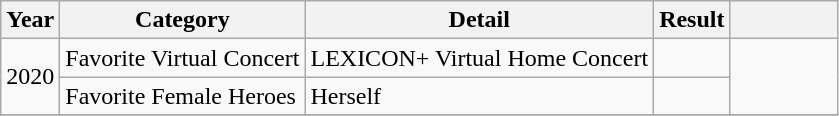<table class="wikitable">
<tr>
<th>Year</th>
<th>Category</th>
<th>Detail</th>
<th>Result</th>
<th scope="col" style="width:4em;"></th>
</tr>
<tr>
<td align="center" rowspan="2">2020</td>
<td>Favorite Virtual Concert</td>
<td>LEXICON+ Virtual Home Concert</td>
<td></td>
<td rowspan="2" scope="row" style="text-align:center"></td>
</tr>
<tr>
<td>Favorite Female Heroes</td>
<td>Herself</td>
<td></td>
</tr>
<tr>
</tr>
</table>
